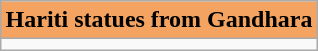<table class="wikitable" style="margin:0 auto;"  align="center"  colspan=1 cellpadding="3" style="font-size: 80%; width: 100%;">
<tr>
<td align="center" colspan=1 style="background:#F4A460; font-size: 100%;"><strong>Hariti statues from Gandhara</strong></td>
</tr>
<tr>
<td></td>
</tr>
</table>
